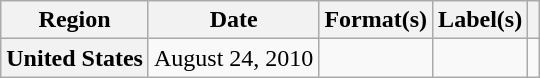<table class="wikitable sortable plainrowheaders">
<tr>
<th scope="col">Region</th>
<th scope="col">Date</th>
<th scope="col">Format(s)</th>
<th scope="col">Label(s)</th>
<th scope="col"></th>
</tr>
<tr>
<th scope="row">United States</th>
<td>August 24, 2010</td>
<td></td>
<td></td>
<td style="text-align:center;"></td>
</tr>
</table>
